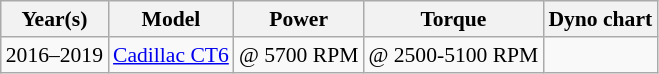<table class="wikitable" style="font-size: 90%">
<tr>
<th>Year(s)</th>
<th>Model</th>
<th>Power</th>
<th>Torque</th>
<th>Dyno chart</th>
</tr>
<tr>
<td>2016–2019</td>
<td><a href='#'>Cadillac CT6</a></td>
<td> @ 5700 RPM</td>
<td> @ 2500-5100 RPM</td>
<td></td>
</tr>
</table>
